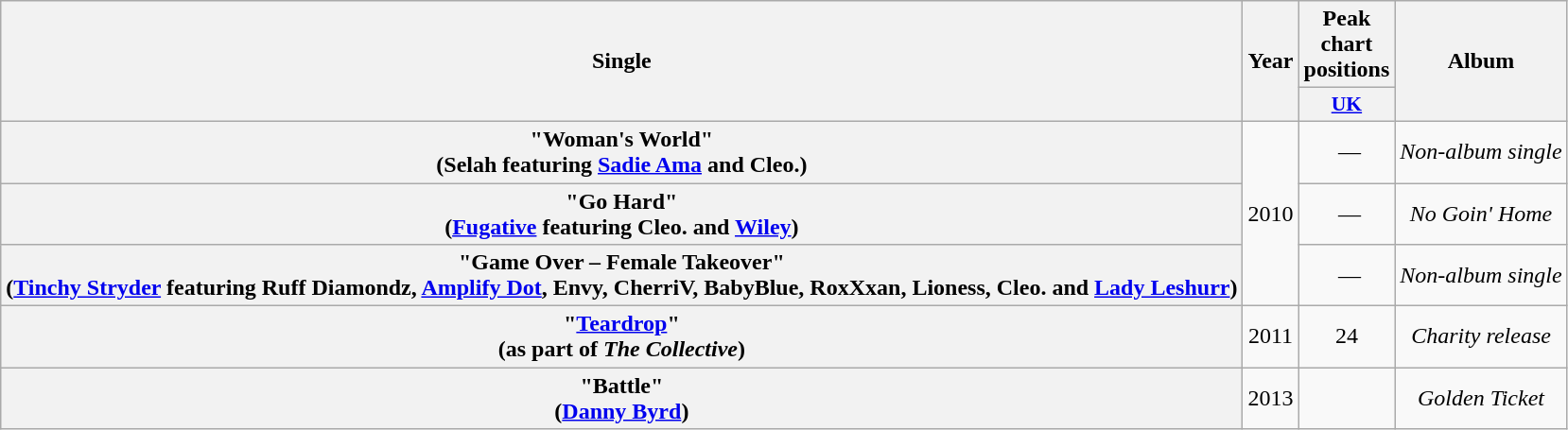<table class="wikitable plainrowheaders" style="text-align:center;">
<tr>
<th scope="col" rowspan="2">Single</th>
<th scope="col" rowspan="2">Year</th>
<th scope="col">Peak chart positions</th>
<th scope="col" rowspan="2">Album</th>
</tr>
<tr>
<th scope="col" style="width:3em;font-size:90%;"><a href='#'>UK</a></th>
</tr>
<tr>
<th scope="row">"Woman's World"<br><span>(Selah featuring <a href='#'>Sadie Ama</a> and Cleo.)</span></th>
<td rowspan="3">2010</td>
<td> —</td>
<td><em>Non-album single</em></td>
</tr>
<tr>
<th scope="row">"Go Hard"<br><span>(<a href='#'>Fugative</a> featuring Cleo. and <a href='#'>Wiley</a>)</span></th>
<td> —</td>
<td><em>No Goin' Home</em></td>
</tr>
<tr>
<th scope="row">"Game Over – Female Takeover"<br><span>(<a href='#'>Tinchy Stryder</a> featuring Ruff Diamondz, <a href='#'>Amplify Dot</a>, Envy, CherriV, BabyBlue, RoxXxan, Lioness, Cleo. and <a href='#'>Lady Leshurr</a>)</span></th>
<td> —</td>
<td><em>Non-album single</em></td>
</tr>
<tr>
<th scope="row">"<a href='#'>Teardrop</a>"<br><span>(as part of <em>The Collective</em>)</span></th>
<td>2011</td>
<td>24</td>
<td><em>Charity release</em></td>
</tr>
<tr>
<th scope="row">"Battle"<br><span>(<a href='#'>Danny Byrd</a>)</span></th>
<td>2013</td>
<td></td>
<td><em>Golden Ticket</em></td>
</tr>
</table>
